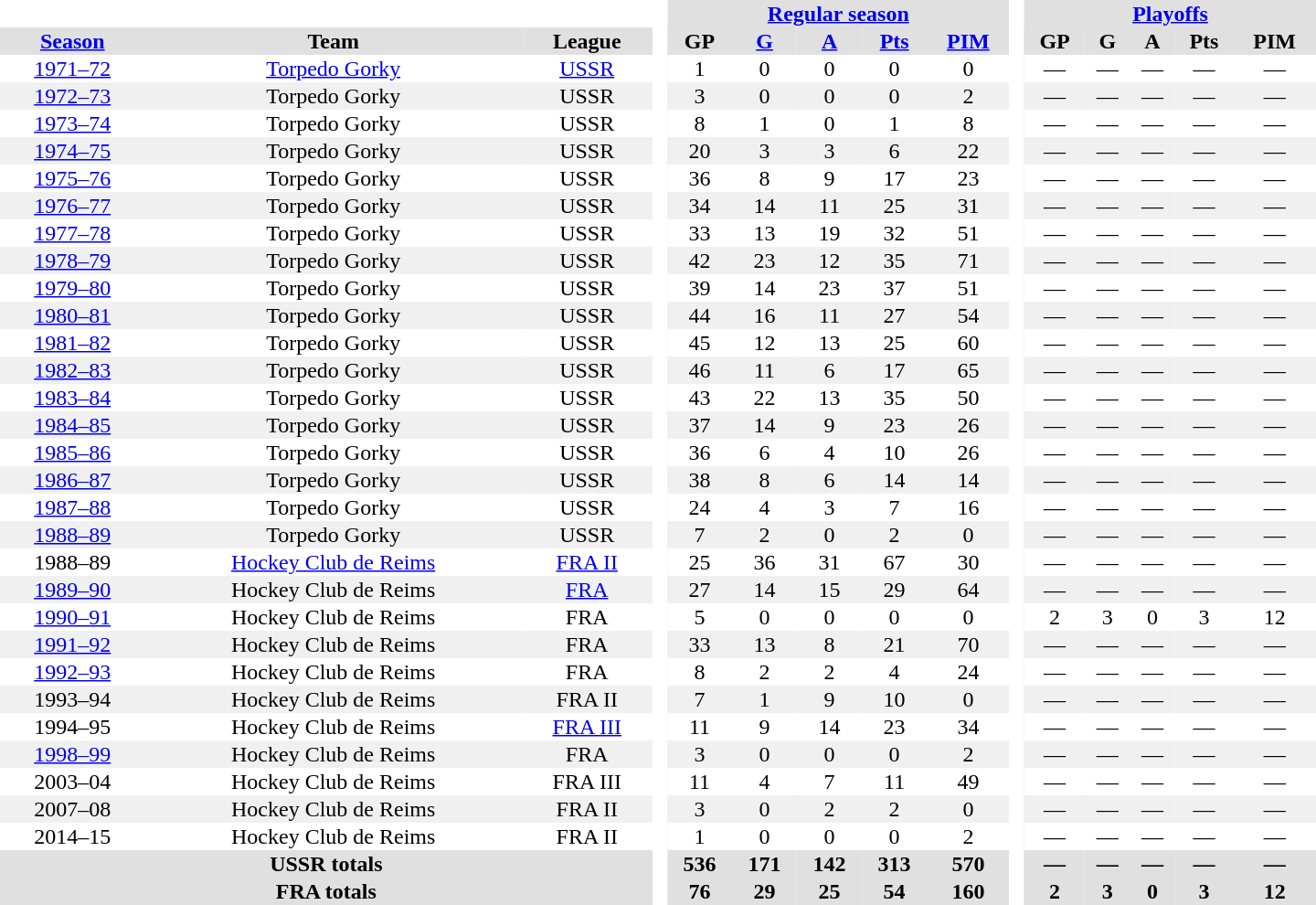<table border="0" cellpadding="1" cellspacing="0" style="text-align:center; width:60em">
<tr bgcolor="#e0e0e0">
<th colspan="3" bgcolor="#ffffff"> </th>
<th rowspan="99" bgcolor="#ffffff"> </th>
<th colspan="5"><a href='#'>Regular season</a></th>
<th rowspan="99" bgcolor="#ffffff"> </th>
<th colspan="5"><a href='#'>Playoffs</a></th>
</tr>
<tr bgcolor="#e0e0e0">
<th><a href='#'>Season</a></th>
<th>Team</th>
<th>League</th>
<th>GP</th>
<th><a href='#'>G</a></th>
<th><a href='#'>A</a></th>
<th><a href='#'>Pts</a></th>
<th><a href='#'>PIM</a></th>
<th>GP</th>
<th>G</th>
<th>A</th>
<th>Pts</th>
<th>PIM</th>
</tr>
<tr>
<td><a href='#'>1971–72</a></td>
<td><a href='#'>Torpedo Gorky</a></td>
<td><a href='#'>USSR</a></td>
<td>1</td>
<td>0</td>
<td>0</td>
<td>0</td>
<td>0</td>
<td>—</td>
<td>—</td>
<td>—</td>
<td>—</td>
<td>—</td>
</tr>
<tr bgcolor="#f0f0f0">
<td><a href='#'>1972–73</a></td>
<td>Torpedo Gorky</td>
<td>USSR</td>
<td>3</td>
<td>0</td>
<td>0</td>
<td>0</td>
<td>2</td>
<td>—</td>
<td>—</td>
<td>—</td>
<td>—</td>
<td>—</td>
</tr>
<tr>
<td><a href='#'>1973–74</a></td>
<td>Torpedo Gorky</td>
<td>USSR</td>
<td>8</td>
<td>1</td>
<td>0</td>
<td>1</td>
<td>8</td>
<td>—</td>
<td>—</td>
<td>—</td>
<td>—</td>
<td>—</td>
</tr>
<tr bgcolor="#f0f0f0">
<td><a href='#'>1974–75</a></td>
<td>Torpedo Gorky</td>
<td>USSR</td>
<td>20</td>
<td>3</td>
<td>3</td>
<td>6</td>
<td>22</td>
<td>—</td>
<td>—</td>
<td>—</td>
<td>—</td>
<td>—</td>
</tr>
<tr>
<td><a href='#'>1975–76</a></td>
<td>Torpedo Gorky</td>
<td>USSR</td>
<td>36</td>
<td>8</td>
<td>9</td>
<td>17</td>
<td>23</td>
<td>—</td>
<td>—</td>
<td>—</td>
<td>—</td>
<td>—</td>
</tr>
<tr bgcolor="#f0f0f0">
<td><a href='#'>1976–77</a></td>
<td>Torpedo Gorky</td>
<td>USSR</td>
<td>34</td>
<td>14</td>
<td>11</td>
<td>25</td>
<td>31</td>
<td>—</td>
<td>—</td>
<td>—</td>
<td>—</td>
<td>—</td>
</tr>
<tr>
<td><a href='#'>1977–78</a></td>
<td>Torpedo Gorky</td>
<td>USSR</td>
<td>33</td>
<td>13</td>
<td>19</td>
<td>32</td>
<td>51</td>
<td>—</td>
<td>—</td>
<td>—</td>
<td>—</td>
<td>—</td>
</tr>
<tr bgcolor="#f0f0f0">
<td><a href='#'>1978–79</a></td>
<td>Torpedo Gorky</td>
<td>USSR</td>
<td>42</td>
<td>23</td>
<td>12</td>
<td>35</td>
<td>71</td>
<td>—</td>
<td>—</td>
<td>—</td>
<td>—</td>
<td>—</td>
</tr>
<tr>
<td><a href='#'>1979–80</a></td>
<td>Torpedo Gorky</td>
<td>USSR</td>
<td>39</td>
<td>14</td>
<td>23</td>
<td>37</td>
<td>51</td>
<td>—</td>
<td>—</td>
<td>—</td>
<td>—</td>
<td>—</td>
</tr>
<tr bgcolor="#f0f0f0">
<td><a href='#'>1980–81</a></td>
<td>Torpedo Gorky</td>
<td>USSR</td>
<td>44</td>
<td>16</td>
<td>11</td>
<td>27</td>
<td>54</td>
<td>—</td>
<td>—</td>
<td>—</td>
<td>—</td>
<td>—</td>
</tr>
<tr>
<td><a href='#'>1981–82</a></td>
<td>Torpedo Gorky</td>
<td>USSR</td>
<td>45</td>
<td>12</td>
<td>13</td>
<td>25</td>
<td>60</td>
<td>—</td>
<td>—</td>
<td>—</td>
<td>—</td>
<td>—</td>
</tr>
<tr bgcolor="#f0f0f0">
<td><a href='#'>1982–83</a></td>
<td>Torpedo Gorky</td>
<td>USSR</td>
<td>46</td>
<td>11</td>
<td>6</td>
<td>17</td>
<td>65</td>
<td>—</td>
<td>—</td>
<td>—</td>
<td>—</td>
<td>—</td>
</tr>
<tr>
<td><a href='#'>1983–84</a></td>
<td>Torpedo Gorky</td>
<td>USSR</td>
<td>43</td>
<td>22</td>
<td>13</td>
<td>35</td>
<td>50</td>
<td>—</td>
<td>—</td>
<td>—</td>
<td>—</td>
<td>—</td>
</tr>
<tr bgcolor="#f0f0f0">
<td><a href='#'>1984–85</a></td>
<td>Torpedo Gorky</td>
<td>USSR</td>
<td>37</td>
<td>14</td>
<td>9</td>
<td>23</td>
<td>26</td>
<td>—</td>
<td>—</td>
<td>—</td>
<td>—</td>
<td>—</td>
</tr>
<tr>
<td><a href='#'>1985–86</a></td>
<td>Torpedo Gorky</td>
<td>USSR</td>
<td>36</td>
<td>6</td>
<td>4</td>
<td>10</td>
<td>26</td>
<td>—</td>
<td>—</td>
<td>—</td>
<td>—</td>
<td>—</td>
</tr>
<tr bgcolor="#f0f0f0">
<td><a href='#'>1986–87</a></td>
<td>Torpedo Gorky</td>
<td>USSR</td>
<td>38</td>
<td>8</td>
<td>6</td>
<td>14</td>
<td>14</td>
<td>—</td>
<td>—</td>
<td>—</td>
<td>—</td>
<td>—</td>
</tr>
<tr>
<td><a href='#'>1987–88</a></td>
<td>Torpedo Gorky</td>
<td>USSR</td>
<td>24</td>
<td>4</td>
<td>3</td>
<td>7</td>
<td>16</td>
<td>—</td>
<td>—</td>
<td>—</td>
<td>—</td>
<td>—</td>
</tr>
<tr bgcolor="#f0f0f0">
<td><a href='#'>1988–89</a></td>
<td>Torpedo Gorky</td>
<td>USSR</td>
<td>7</td>
<td>2</td>
<td>0</td>
<td>2</td>
<td>0</td>
<td>—</td>
<td>—</td>
<td>—</td>
<td>—</td>
<td>—</td>
</tr>
<tr>
<td>1988–89</td>
<td><a href='#'>Hockey Club de Reims</a></td>
<td><a href='#'>FRA II</a></td>
<td>25</td>
<td>36</td>
<td>31</td>
<td>67</td>
<td>30</td>
<td>—</td>
<td>—</td>
<td>—</td>
<td>—</td>
<td>—</td>
</tr>
<tr bgcolor="#f0f0f0">
<td><a href='#'>1989–90</a></td>
<td>Hockey Club de Reims</td>
<td><a href='#'>FRA</a></td>
<td>27</td>
<td>14</td>
<td>15</td>
<td>29</td>
<td>64</td>
<td>—</td>
<td>—</td>
<td>—</td>
<td>—</td>
<td>—</td>
</tr>
<tr>
<td><a href='#'>1990–91</a></td>
<td>Hockey Club de Reims</td>
<td>FRA</td>
<td>5</td>
<td>0</td>
<td>0</td>
<td>0</td>
<td>0</td>
<td>2</td>
<td>3</td>
<td>0</td>
<td>3</td>
<td>12</td>
</tr>
<tr bgcolor="#f0f0f0">
<td><a href='#'>1991–92</a></td>
<td>Hockey Club de Reims</td>
<td>FRA</td>
<td>33</td>
<td>13</td>
<td>8</td>
<td>21</td>
<td>70</td>
<td>—</td>
<td>—</td>
<td>—</td>
<td>—</td>
<td>—</td>
</tr>
<tr>
<td><a href='#'>1992–93</a></td>
<td>Hockey Club de Reims</td>
<td>FRA</td>
<td>8</td>
<td>2</td>
<td>2</td>
<td>4</td>
<td>24</td>
<td>—</td>
<td>—</td>
<td>—</td>
<td>—</td>
<td>—</td>
</tr>
<tr bgcolor="#f0f0f0">
<td>1993–94</td>
<td>Hockey Club de Reims</td>
<td>FRA II</td>
<td>7</td>
<td>1</td>
<td>9</td>
<td>10</td>
<td>0</td>
<td>—</td>
<td>—</td>
<td>—</td>
<td>—</td>
<td>—</td>
</tr>
<tr>
<td>1994–95</td>
<td>Hockey Club de Reims</td>
<td><a href='#'>FRA III</a></td>
<td>11</td>
<td>9</td>
<td>14</td>
<td>23</td>
<td>34</td>
<td>—</td>
<td>—</td>
<td>—</td>
<td>—</td>
<td>—</td>
</tr>
<tr bgcolor="#f0f0f0">
<td><a href='#'>1998–99</a></td>
<td>Hockey Club de Reims</td>
<td>FRA</td>
<td>3</td>
<td>0</td>
<td>0</td>
<td>0</td>
<td>2</td>
<td>—</td>
<td>—</td>
<td>—</td>
<td>—</td>
<td>—</td>
</tr>
<tr>
<td>2003–04</td>
<td>Hockey Club de Reims</td>
<td>FRA III</td>
<td>11</td>
<td>4</td>
<td>7</td>
<td>11</td>
<td>49</td>
<td>—</td>
<td>—</td>
<td>—</td>
<td>—</td>
<td>—</td>
</tr>
<tr bgcolor="#f0f0f0">
<td>2007–08</td>
<td>Hockey Club de Reims</td>
<td>FRA II</td>
<td>3</td>
<td>0</td>
<td>2</td>
<td>2</td>
<td>0</td>
<td>—</td>
<td>—</td>
<td>—</td>
<td>—</td>
<td>—</td>
</tr>
<tr>
<td>2014–15</td>
<td>Hockey Club de Reims</td>
<td>FRA II</td>
<td>1</td>
<td>0</td>
<td>0</td>
<td>0</td>
<td>2</td>
<td>—</td>
<td>—</td>
<td>—</td>
<td>—</td>
<td>—</td>
</tr>
<tr bgcolor="#e0e0e0">
<th colspan="3">USSR totals</th>
<th>536</th>
<th>171</th>
<th>142</th>
<th>313</th>
<th>570</th>
<th>—</th>
<th>—</th>
<th>—</th>
<th>—</th>
<th>—</th>
</tr>
<tr bgcolor="#e0e0e0">
<th colspan="3">FRA totals</th>
<th>76</th>
<th>29</th>
<th>25</th>
<th>54</th>
<th>160</th>
<th>2</th>
<th>3</th>
<th>0</th>
<th>3</th>
<th>12</th>
</tr>
</table>
